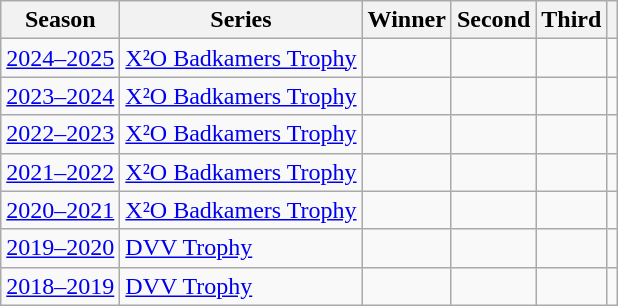<table class="wikitable">
<tr>
<th>Season</th>
<th>Series</th>
<th>Winner</th>
<th>Second</th>
<th>Third</th>
<th></th>
</tr>
<tr>
<td><a href='#'>2024–2025</a></td>
<td><a href='#'>X²O Badkamers Trophy</a></td>
<td></td>
<td></td>
<td></td>
</tr>
<tr>
<td><a href='#'>2023–2024</a></td>
<td><a href='#'>X²O Badkamers Trophy</a></td>
<td></td>
<td></td>
<td></td>
<td></td>
</tr>
<tr>
<td><a href='#'>2022–2023</a></td>
<td><a href='#'>X²O Badkamers Trophy</a></td>
<td></td>
<td></td>
<td></td>
<td></td>
</tr>
<tr>
<td><a href='#'>2021–2022</a></td>
<td><a href='#'>X²O Badkamers Trophy</a></td>
<td></td>
<td></td>
<td></td>
<td></td>
</tr>
<tr>
<td><a href='#'>2020–2021</a></td>
<td><a href='#'>X²O Badkamers Trophy</a></td>
<td></td>
<td></td>
<td></td>
<td></td>
</tr>
<tr>
<td><a href='#'>2019–2020</a></td>
<td><a href='#'>DVV Trophy</a></td>
<td></td>
<td></td>
<td></td>
<td></td>
</tr>
<tr>
<td><a href='#'>2018–2019</a></td>
<td><a href='#'>DVV Trophy</a></td>
<td></td>
<td></td>
<td></td>
<td></td>
</tr>
</table>
